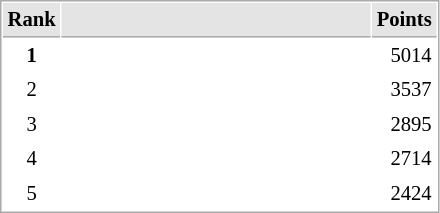<table cellspacing="1" cellpadding="3" style="border:1px solid #AAAAAA;font-size:86%">
<tr bgcolor="#E4E4E4">
<th style="border-bottom:1px solid #AAAAAA" width=10>Rank</th>
<th style="border-bottom:1px solid #AAAAAA" width=200></th>
<th style="border-bottom:1px solid #AAAAAA" width=20>Points</th>
</tr>
<tr>
<td align="center"><strong>1</strong></td>
<td><strong></strong></td>
<td align="right">5014</td>
</tr>
<tr>
<td align="center">2</td>
<td></td>
<td align="right">3537</td>
</tr>
<tr>
<td align="center">3</td>
<td></td>
<td align="right">2895</td>
</tr>
<tr>
<td align="center">4</td>
<td></td>
<td align="right">2714</td>
</tr>
<tr>
<td align="center">5</td>
<td> </td>
<td align="right">2424</td>
</tr>
</table>
